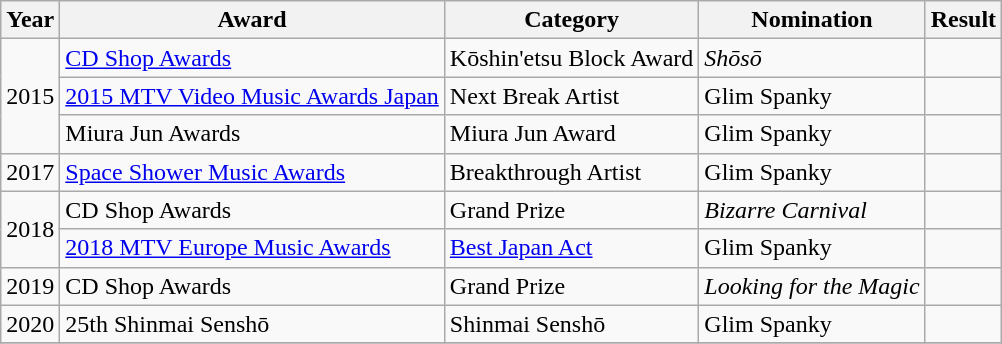<table class="wikitable">
<tr>
<th>Year</th>
<th>Award</th>
<th>Category</th>
<th>Nomination</th>
<th>Result</th>
</tr>
<tr>
<td rowspan="3">2015</td>
<td><a href='#'>CD Shop Awards</a></td>
<td>Kōshin'etsu Block Award</td>
<td><em>Shōsō</em></td>
<td></td>
</tr>
<tr>
<td><a href='#'>2015 MTV Video Music Awards Japan</a></td>
<td>Next Break Artist</td>
<td>Glim Spanky</td>
<td></td>
</tr>
<tr>
<td>Miura Jun Awards</td>
<td>Miura Jun Award</td>
<td>Glim Spanky</td>
<td></td>
</tr>
<tr>
<td>2017</td>
<td><a href='#'>Space Shower Music Awards</a></td>
<td>Breakthrough Artist</td>
<td>Glim Spanky</td>
<td></td>
</tr>
<tr>
<td rowspan="2">2018</td>
<td>CD Shop Awards</td>
<td>Grand Prize</td>
<td><em>Bizarre Carnival</em></td>
<td></td>
</tr>
<tr>
<td><a href='#'>2018 MTV Europe Music Awards</a></td>
<td><a href='#'>Best Japan Act</a></td>
<td>Glim Spanky</td>
<td></td>
</tr>
<tr>
<td>2019</td>
<td>CD Shop Awards</td>
<td>Grand Prize</td>
<td><em>Looking for the Magic</em></td>
<td></td>
</tr>
<tr>
<td>2020</td>
<td>25th Shinmai Senshō</td>
<td>Shinmai Senshō</td>
<td>Glim Spanky</td>
<td></td>
</tr>
<tr>
</tr>
</table>
